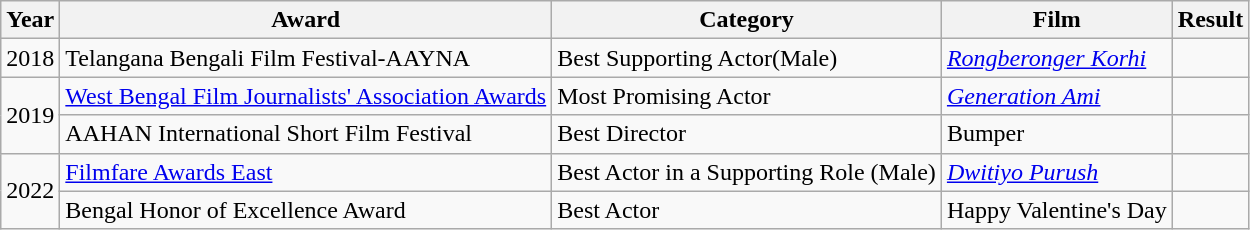<table class="wikitable sortable">
<tr>
<th>Year</th>
<th>Award</th>
<th>Category</th>
<th>Film</th>
<th>Result</th>
</tr>
<tr>
<td rowspan="1">2018</td>
<td>Telangana Bengali Film Festival-AAYNA</td>
<td>Best Supporting Actor(Male)</td>
<td><em><a href='#'>Rongberonger Korhi</a></em></td>
<td></td>
</tr>
<tr>
<td rowspan="2">2019</td>
<td><a href='#'>West Bengal Film Journalists' Association Awards</a></td>
<td>Most Promising Actor</td>
<td><em><a href='#'>Generation Ami</a></em></td>
<td></td>
</tr>
<tr>
<td>AAHAN International Short Film Festival</td>
<td>Best Director</td>
<td>Bumper</td>
<td></td>
</tr>
<tr>
<td rowspan="2">2022</td>
<td><a href='#'>Filmfare Awards East</a></td>
<td>Best Actor in a Supporting Role (Male)</td>
<td><em><a href='#'>Dwitiyo Purush</a></td>
<td></td>
</tr>
<tr>
<td>Bengal Honor of Excellence Award</td>
<td>Best Actor</td>
<td>Happy Valentine's Day</td>
<td></td>
</tr>
</table>
